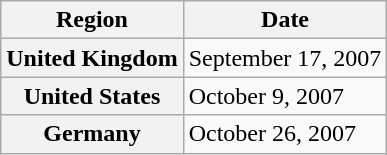<table class="wikitable plainrowheaders">
<tr>
<th scope="col">Region</th>
<th scope="col">Date</th>
</tr>
<tr>
<th scope="row">United Kingdom</th>
<td>September 17, 2007</td>
</tr>
<tr>
<th scope="row">United States</th>
<td>October 9, 2007</td>
</tr>
<tr>
<th scope="row">Germany</th>
<td>October 26, 2007</td>
</tr>
</table>
